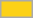<table style="background:#FCD116; border: 1px solid #aaaaaa;padding:5px 10px 5px 10px">
</table>
